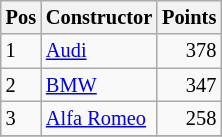<table class="wikitable"   style="font-size:   85%;">
<tr>
<th>Pos</th>
<th>Constructor</th>
<th>Points</th>
</tr>
<tr>
<td>1</td>
<td> <a href='#'>Audi</a></td>
<td align="right">378</td>
</tr>
<tr>
<td>2</td>
<td> <a href='#'>BMW</a></td>
<td align="right">347</td>
</tr>
<tr>
<td>3</td>
<td> <a href='#'>Alfa Romeo</a></td>
<td align="right">258</td>
</tr>
<tr>
</tr>
</table>
